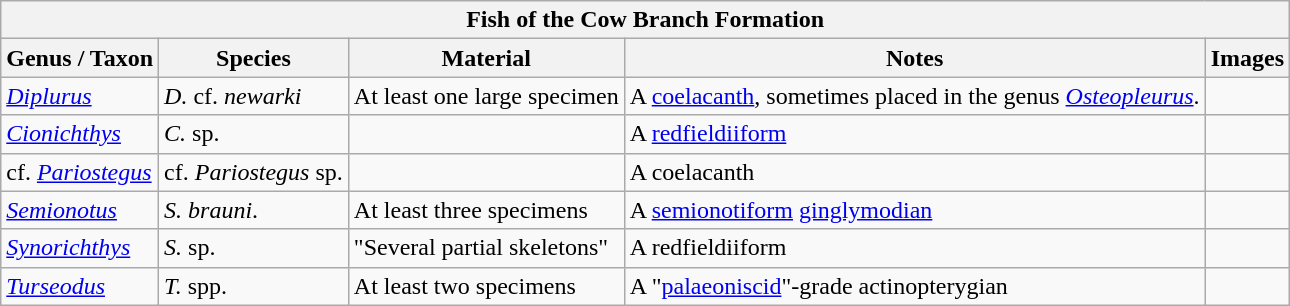<table class="wikitable" align="center">
<tr>
<th colspan="5" align="center"><strong>Fish of the Cow Branch Formation</strong></th>
</tr>
<tr>
<th>Genus / Taxon</th>
<th>Species</th>
<th>Material</th>
<th>Notes</th>
<th>Images</th>
</tr>
<tr>
<td><em><a href='#'>Diplurus</a></em></td>
<td><em>D.</em> cf. <em>newarki</em></td>
<td>At least one large specimen</td>
<td>A <a href='#'>coelacanth</a>, sometimes placed in the genus <em><a href='#'>Osteopleurus</a></em>.</td>
<td></td>
</tr>
<tr>
<td><em><a href='#'>Cionichthys</a></em></td>
<td><em>C.</em> sp.</td>
<td></td>
<td>A <a href='#'>redfieldiiform</a></td>
<td></td>
</tr>
<tr>
<td>cf. <em><a href='#'>Pariostegus</a></em></td>
<td>cf. <em>Pariostegus</em> sp.</td>
<td></td>
<td>A coelacanth</td>
<td></td>
</tr>
<tr>
<td><em><a href='#'>Semionotus</a></em></td>
<td><em>S. brauni</em>.</td>
<td>At least three specimens</td>
<td>A <a href='#'>semionotiform</a> <a href='#'>ginglymodian</a></td>
<td></td>
</tr>
<tr>
<td><em><a href='#'>Synorichthys</a></em></td>
<td><em>S.</em> sp.</td>
<td>"Several partial skeletons"</td>
<td>A redfieldiiform</td>
<td></td>
</tr>
<tr>
<td><em><a href='#'>Turseodus</a></em></td>
<td><em>T.</em> spp.</td>
<td>At least two specimens</td>
<td>A "<a href='#'>palaeoniscid</a>"-grade actinopterygian</td>
<td></td>
</tr>
</table>
